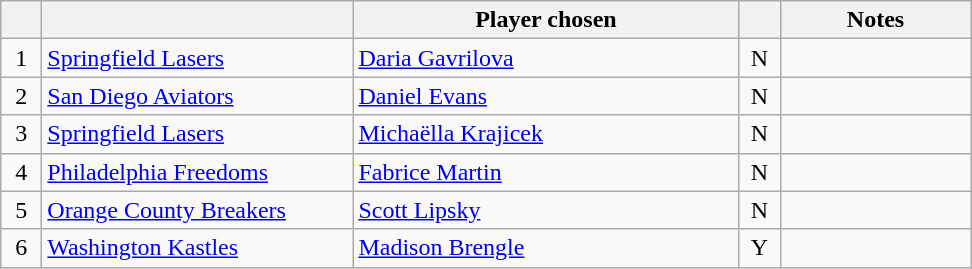<table class="wikitable" style="text-align:left">
<tr>
<th width="20px"></th>
<th width="200px"></th>
<th width="250px">Player chosen</th>
<th width="20px"></th>
<th width="120px">Notes</th>
</tr>
<tr>
<td style="text-align:center">1</td>
<td><a href='#'>Springfield Lasers</a></td>
<td> <a href='#'>Daria Gavrilova</a></td>
<td style="text-align:center">N</td>
<td></td>
</tr>
<tr>
<td style="text-align:center">2</td>
<td><a href='#'>San Diego Aviators</a></td>
<td> <a href='#'>Daniel Evans</a></td>
<td style="text-align:center">N</td>
<td></td>
</tr>
<tr>
<td style="text-align:center">3</td>
<td><a href='#'>Springfield Lasers</a></td>
<td> <a href='#'>Michaëlla Krajicek</a></td>
<td style="text-align:center">N</td>
<td></td>
</tr>
<tr>
<td style="text-align:center">4</td>
<td><a href='#'>Philadelphia Freedoms</a></td>
<td> <a href='#'>Fabrice Martin</a></td>
<td style="text-align:center">N</td>
<td></td>
</tr>
<tr>
<td style="text-align:center">5</td>
<td><a href='#'>Orange County Breakers</a></td>
<td> <a href='#'>Scott Lipsky</a></td>
<td style="text-align:center">N</td>
<td></td>
</tr>
<tr>
<td style="text-align:center">6</td>
<td><a href='#'>Washington Kastles</a></td>
<td> <a href='#'>Madison Brengle</a></td>
<td style="text-align:center">Y</td>
<td></td>
</tr>
</table>
